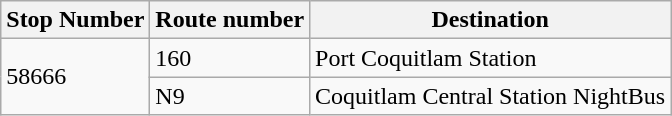<table class="wikitable">
<tr>
<th>Stop Number</th>
<th>Route number</th>
<th>Destination</th>
</tr>
<tr>
<td rowspan="4">58666</td>
<td>160</td>
<td>Port Coquitlam Station</td>
</tr>
<tr>
<td>N9</td>
<td>Coquitlam Central Station NightBus</td>
</tr>
</table>
